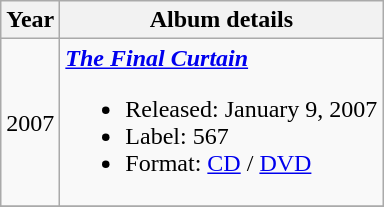<table class ="wikitable">
<tr>
<th>Year</th>
<th>Album details</th>
</tr>
<tr>
<td>2007</td>
<td><strong><em><a href='#'>The Final Curtain</a></em></strong><br><ul><li>Released: January 9, 2007</li><li>Label: 567</li><li>Format: <a href='#'>CD</a> / <a href='#'>DVD</a></li></ul></td>
</tr>
<tr>
</tr>
</table>
